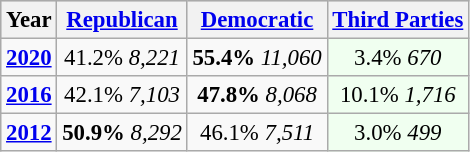<table class="wikitable" style="font-size:95%;">
<tr bgcolor=lightgrey>
<th>Year</th>
<th><a href='#'>Republican</a></th>
<th><a href='#'>Democratic</a></th>
<th><a href='#'>Third Parties</a></th>
</tr>
<tr>
<td style="text-align:center;" ><strong><a href='#'>2020</a></strong></td>
<td style="text-align:center;" >41.2% <em>8,221</em></td>
<td style="text-align:center;" ><strong>55.4%</strong> <em>11,060</em></td>
<td style="text-align:center; background:honeyDew;">3.4% <em>670</em></td>
</tr>
<tr>
<td style="text-align:center;" ><strong><a href='#'>2016</a></strong></td>
<td style="text-align:center;" >42.1% <em>7,103</em></td>
<td style="text-align:center;" ><strong>47.8%</strong> <em>8,068</em></td>
<td style="text-align:center; background:honeyDew;">10.1% <em>1,716</em></td>
</tr>
<tr>
<td style="text-align:center;" ><strong><a href='#'>2012</a></strong></td>
<td style="text-align:center;" ><strong>50.9%</strong> <em>8,292</em></td>
<td style="text-align:center;" >46.1% <em>7,511</em></td>
<td style="text-align:center; background:honeyDew;">3.0% <em>499</em></td>
</tr>
</table>
